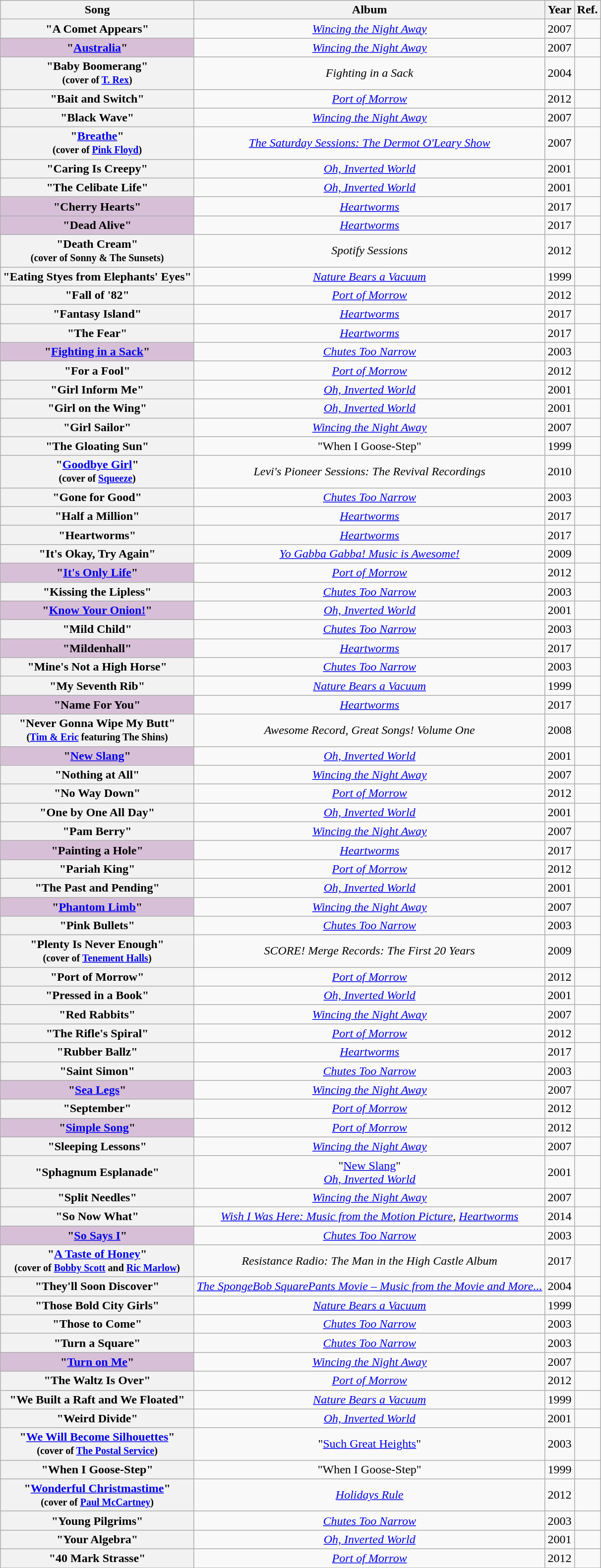<table class="wikitable sortable plainrowheaders" style="text-align:center;">
<tr>
<th scope="col">Song</th>
<th scope="col" data-sort-type="text">Album</th>
<th scope="col">Year</th>
<th scope="col" class="unsortable">Ref.</th>
</tr>
<tr>
<th scope=row>"A Comet Appears"</th>
<td><em><a href='#'>Wincing the Night Away</a></em></td>
<td>2007</td>
<td></td>
</tr>
<tr>
<th scope=row style="background-color:#D8BFD8"> "<a href='#'>Australia</a>" </th>
<td><em><a href='#'>Wincing the Night Away</a></em></td>
<td>2007</td>
<td></td>
</tr>
<tr>
<th scope=row>"Baby Boomerang"<br><small>(cover of <a href='#'>T. Rex</a>)</small></th>
<td><em>Fighting in a Sack</em></td>
<td>2004</td>
<td></td>
</tr>
<tr>
<th scope=row>"Bait and Switch"</th>
<td><em><a href='#'>Port of Morrow</a></em></td>
<td>2012</td>
<td></td>
</tr>
<tr>
<th scope=row>"Black Wave"</th>
<td><em><a href='#'>Wincing the Night Away</a></em></td>
<td>2007</td>
<td></td>
</tr>
<tr>
<th scope=row>"<a href='#'>Breathe</a>"<br><small>(cover of <a href='#'>Pink Floyd</a>)</small></th>
<td><em><a href='#'>The Saturday Sessions: The Dermot O'Leary Show</a></em></td>
<td>2007</td>
<td></td>
</tr>
<tr>
<th scope=row>"Caring Is Creepy"</th>
<td><em><a href='#'>Oh, Inverted World</a></em></td>
<td>2001</td>
<td></td>
</tr>
<tr>
<th scope=row>"The Celibate Life"</th>
<td><em><a href='#'>Oh, Inverted World</a></em></td>
<td>2001</td>
<td></td>
</tr>
<tr>
<th scope=row style="background-color:#D8BFD8"> "Cherry Hearts" </th>
<td><em><a href='#'>Heartworms</a></em></td>
<td>2017</td>
<td></td>
</tr>
<tr>
<th scope=row style="background-color:#D8BFD8"> "Dead Alive" </th>
<td><em><a href='#'>Heartworms</a></em></td>
<td>2017</td>
<td></td>
</tr>
<tr>
<th scope=row>"Death Cream"<br><small>(cover of Sonny & The Sunsets)</small></th>
<td><em>Spotify Sessions</em></td>
<td>2012</td>
<td></td>
</tr>
<tr>
<th scope=row>"Eating Styes from Elephants' Eyes"</th>
<td><em><a href='#'>Nature Bears a Vacuum</a></em></td>
<td>1999</td>
<td></td>
</tr>
<tr>
<th scope=row>"Fall of '82"</th>
<td><em><a href='#'>Port of Morrow</a></em></td>
<td>2012</td>
<td></td>
</tr>
<tr>
<th scope=row>"Fantasy Island"</th>
<td><em><a href='#'>Heartworms</a></em></td>
<td>2017</td>
<td></td>
</tr>
<tr>
<th scope=row>"The Fear"</th>
<td><em><a href='#'>Heartworms</a></em></td>
<td>2017</td>
<td></td>
</tr>
<tr>
<th scope=row style="background-color:#D8BFD8"> "<a href='#'>Fighting in a Sack</a>" </th>
<td><em><a href='#'>Chutes Too Narrow</a></em></td>
<td>2003</td>
<td></td>
</tr>
<tr>
<th scope=row>"For a Fool"</th>
<td><em><a href='#'>Port of Morrow</a></em></td>
<td>2012</td>
<td></td>
</tr>
<tr>
<th scope=row>"Girl Inform Me"</th>
<td><em><a href='#'>Oh, Inverted World</a></em></td>
<td>2001</td>
<td></td>
</tr>
<tr>
<th scope=row>"Girl on the Wing"</th>
<td><em><a href='#'>Oh, Inverted World</a></em></td>
<td>2001</td>
<td></td>
</tr>
<tr>
<th scope=row>"Girl Sailor"</th>
<td><em><a href='#'>Wincing the Night Away</a></em></td>
<td>2007</td>
<td></td>
</tr>
<tr>
<th scope=row>"The Gloating Sun"</th>
<td>"When I Goose-Step"</td>
<td>1999</td>
<td></td>
</tr>
<tr>
<th scope=row>"<a href='#'>Goodbye Girl</a>"<br><small>(cover of <a href='#'>Squeeze</a>)</small></th>
<td><em>Levi's Pioneer Sessions: The Revival Recordings</em></td>
<td>2010</td>
<td></td>
</tr>
<tr>
<th scope=row>"Gone for Good"</th>
<td><em><a href='#'>Chutes Too Narrow</a></em></td>
<td>2003</td>
<td></td>
</tr>
<tr>
<th scope=row>"Half a Million"</th>
<td><em><a href='#'>Heartworms</a></em></td>
<td>2017</td>
<td></td>
</tr>
<tr>
<th scope=row>"Heartworms"</th>
<td><em><a href='#'>Heartworms</a></em></td>
<td>2017</td>
<td></td>
</tr>
<tr>
<th scope=row>"It's Okay, Try Again"</th>
<td><em><a href='#'>Yo Gabba Gabba! Music is Awesome!</a></em></td>
<td>2009</td>
<td></td>
</tr>
<tr>
<th scope=row style="background-color:#D8BFD8"> "<a href='#'>It's Only Life</a>" </th>
<td><em><a href='#'>Port of Morrow</a></em></td>
<td>2012</td>
<td></td>
</tr>
<tr>
<th scope=row>"Kissing the Lipless"</th>
<td><em><a href='#'>Chutes Too Narrow</a></em></td>
<td>2003</td>
<td></td>
</tr>
<tr>
<th scope=row style="background-color:#D8BFD8"> "<a href='#'>Know Your Onion!</a>" </th>
<td><em><a href='#'>Oh, Inverted World</a></em></td>
<td>2001</td>
<td></td>
</tr>
<tr>
<th scope=row>"Mild Child"</th>
<td><em><a href='#'>Chutes Too Narrow</a></em></td>
<td>2003</td>
<td></td>
</tr>
<tr>
<th scope=row style="background-color:#D8BFD8"> "Mildenhall" </th>
<td><em><a href='#'>Heartworms</a></em></td>
<td>2017</td>
<td></td>
</tr>
<tr>
<th scope=row>"Mine's Not a High Horse"</th>
<td><em><a href='#'>Chutes Too Narrow</a></em></td>
<td>2003</td>
<td></td>
</tr>
<tr>
<th scope=row>"My Seventh Rib"</th>
<td><em><a href='#'>Nature Bears a Vacuum</a></em></td>
<td>1999</td>
<td></td>
</tr>
<tr>
<th scope=row style="background-color:#D8BFD8"> "Name For You" </th>
<td><em><a href='#'>Heartworms</a></em></td>
<td>2017</td>
<td></td>
</tr>
<tr>
<th scope=row>"Never Gonna Wipe My Butt"<br><small>(<a href='#'>Tim & Eric</a> featuring The Shins)</small></th>
<td><em>Awesome Record, Great Songs! Volume One</em></td>
<td>2008</td>
<td></td>
</tr>
<tr>
<th scope=row style="background-color:#D8BFD8"> "<a href='#'>New Slang</a>" </th>
<td><em><a href='#'>Oh, Inverted World</a></em></td>
<td>2001</td>
<td></td>
</tr>
<tr>
<th scope=row>"Nothing at All"</th>
<td><em><a href='#'>Wincing the Night Away</a></em></td>
<td>2007</td>
<td></td>
</tr>
<tr>
<th scope=row>"No Way Down"</th>
<td><em><a href='#'>Port of Morrow</a></em></td>
<td>2012</td>
<td></td>
</tr>
<tr>
<th scope=row>"One by One All Day"</th>
<td><em><a href='#'>Oh, Inverted World</a></em></td>
<td>2001</td>
<td></td>
</tr>
<tr>
<th scope=row>"Pam Berry"</th>
<td><em><a href='#'>Wincing the Night Away</a></em></td>
<td>2007</td>
<td></td>
</tr>
<tr>
<th scope=row style="background-color:#D8BFD8"> "Painting a Hole" </th>
<td><em><a href='#'>Heartworms</a></em></td>
<td>2017</td>
<td></td>
</tr>
<tr>
<th scope=row>"Pariah King"</th>
<td><em><a href='#'>Port of Morrow</a></em></td>
<td>2012</td>
<td></td>
</tr>
<tr>
<th scope=row>"The Past and Pending"</th>
<td><em><a href='#'>Oh, Inverted World</a></em></td>
<td>2001</td>
<td></td>
</tr>
<tr>
<th scope=row style="background-color:#D8BFD8"> "<a href='#'>Phantom Limb</a>" </th>
<td><em><a href='#'>Wincing the Night Away</a></em></td>
<td>2007</td>
<td></td>
</tr>
<tr>
<th scope=row>"Pink Bullets"</th>
<td><em><a href='#'>Chutes Too Narrow</a></em></td>
<td>2003</td>
<td></td>
</tr>
<tr>
<th scope=row>"Plenty Is Never Enough"<br><small>(cover of <a href='#'>Tenement Halls</a>)</small></th>
<td><em>SCORE! Merge Records: The First 20 Years</em></td>
<td>2009</td>
<td></td>
</tr>
<tr>
<th scope=row>"Port of Morrow"</th>
<td><em><a href='#'>Port of Morrow</a></em></td>
<td>2012</td>
<td></td>
</tr>
<tr>
<th scope=row>"Pressed in a Book"</th>
<td><em><a href='#'>Oh, Inverted World</a></em></td>
<td>2001</td>
<td></td>
</tr>
<tr>
<th scope=row>"Red Rabbits"</th>
<td><em><a href='#'>Wincing the Night Away</a></em></td>
<td>2007</td>
<td></td>
</tr>
<tr>
<th scope=row>"The Rifle's Spiral"</th>
<td><em><a href='#'>Port of Morrow</a></em></td>
<td>2012</td>
<td></td>
</tr>
<tr>
<th scope=row>"Rubber Ballz"</th>
<td><em><a href='#'>Heartworms</a></em></td>
<td>2017</td>
<td></td>
</tr>
<tr>
<th scope=row>"Saint Simon"</th>
<td><em><a href='#'>Chutes Too Narrow</a></em></td>
<td>2003</td>
<td></td>
</tr>
<tr>
<th scope=row style="background-color:#D8BFD8"> "<a href='#'>Sea Legs</a>" </th>
<td><em><a href='#'>Wincing the Night Away</a></em></td>
<td>2007</td>
<td></td>
</tr>
<tr>
<th scope=row>"September"</th>
<td><em><a href='#'>Port of Morrow</a></em></td>
<td>2012</td>
<td></td>
</tr>
<tr>
<th scope=row style="background-color:#D8BFD8"> "<a href='#'>Simple Song</a>" </th>
<td><em><a href='#'>Port of Morrow</a></em></td>
<td>2012</td>
<td></td>
</tr>
<tr>
<th scope=row>"Sleeping Lessons"</th>
<td><em><a href='#'>Wincing the Night Away</a></em></td>
<td>2007</td>
<td></td>
</tr>
<tr>
<th scope=row>"Sphagnum Esplanade"</th>
<td>"<a href='#'>New Slang</a>" <br> <em><a href='#'>Oh, Inverted World</a></em></td>
<td>2001</td>
<td></td>
</tr>
<tr>
<th scope=row>"Split Needles"</th>
<td><em><a href='#'>Wincing the Night Away</a></em></td>
<td>2007</td>
<td></td>
</tr>
<tr>
<th scope=row>"So Now What"</th>
<td><em><a href='#'>Wish I Was Here: Music from the Motion Picture</a></em>, <em><a href='#'>Heartworms</a></em></td>
<td>2014</td>
<td></td>
</tr>
<tr>
<th scope=row style="background-color:#D8BFD8"> "<a href='#'>So Says I</a>" </th>
<td><em><a href='#'>Chutes Too Narrow</a></em></td>
<td>2003</td>
<td></td>
</tr>
<tr>
<th scope=row>"<a href='#'>A Taste of Honey</a>" <br><small>(cover of <a href='#'>Bobby Scott</a> and <a href='#'>Ric Marlow</a>)</small></th>
<td><em>Resistance Radio: The Man in the High Castle Album</em></td>
<td>2017</td>
<td></td>
</tr>
<tr>
<th scope=row>"They'll Soon Discover"</th>
<td><em><a href='#'>The SpongeBob SquarePants Movie – Music from the Movie and More...</a></em></td>
<td>2004</td>
<td></td>
</tr>
<tr>
<th scope=row>"Those Bold City Girls"</th>
<td><em><a href='#'>Nature Bears a Vacuum</a></em></td>
<td>1999</td>
<td></td>
</tr>
<tr>
<th scope=row>"Those to Come"</th>
<td><em><a href='#'>Chutes Too Narrow</a></em></td>
<td>2003</td>
<td></td>
</tr>
<tr>
<th scope=row>"Turn a Square"</th>
<td><em><a href='#'>Chutes Too Narrow</a></em></td>
<td>2003</td>
<td></td>
</tr>
<tr>
<th scope=row style="background-color:#D8BFD8"> "<a href='#'>Turn on Me</a>" </th>
<td><em><a href='#'>Wincing the Night Away</a></em></td>
<td>2007</td>
<td></td>
</tr>
<tr>
<th scope=row>"The Waltz Is Over"</th>
<td><em><a href='#'>Port of Morrow</a></em></td>
<td>2012</td>
<td></td>
</tr>
<tr>
<th scope=row>"We Built a Raft and We Floated"</th>
<td><em><a href='#'>Nature Bears a Vacuum</a></em></td>
<td>1999</td>
<td></td>
</tr>
<tr>
<th scope=row>"Weird Divide"</th>
<td><em><a href='#'>Oh, Inverted World</a></em></td>
<td>2001</td>
<td></td>
</tr>
<tr>
<th scope=row>"<a href='#'>We Will Become Silhouettes</a>"<br><small>(cover of <a href='#'>The Postal Service</a>)</small></th>
<td>"<a href='#'>Such Great Heights</a>"</td>
<td>2003</td>
<td></td>
</tr>
<tr>
<th scope=row>"When I Goose-Step"</th>
<td>"When I Goose-Step"</td>
<td>1999</td>
<td></td>
</tr>
<tr>
<th scope=row>"<a href='#'>Wonderful Christmastime</a>"<br><small>(cover of <a href='#'>Paul McCartney</a>)</small></th>
<td><em><a href='#'>Holidays Rule</a></em></td>
<td>2012</td>
<td></td>
</tr>
<tr>
<th scope=row>"Young Pilgrims"</th>
<td><em><a href='#'>Chutes Too Narrow</a></em></td>
<td>2003</td>
<td></td>
</tr>
<tr>
<th scope=row>"Your Algebra"</th>
<td><em><a href='#'>Oh, Inverted World</a></em></td>
<td>2001</td>
<td></td>
</tr>
<tr>
<th scope=row>"40 Mark Strasse"</th>
<td><em><a href='#'>Port of Morrow</a></em></td>
<td>2012</td>
<td></td>
</tr>
<tr>
</tr>
</table>
